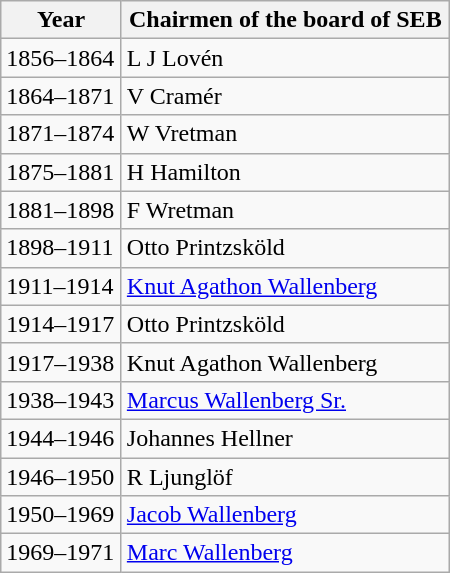<table class="wikitable" style="width:300px;">
<tr>
<th>Year</th>
<th>Chairmen of the board of SEB</th>
</tr>
<tr>
<td>1856–1864</td>
<td>L J Lovén</td>
</tr>
<tr>
<td>1864–1871</td>
<td>V Cramér</td>
</tr>
<tr>
<td>1871–1874</td>
<td>W Vretman</td>
</tr>
<tr>
<td>1875–1881</td>
<td>H Hamilton</td>
</tr>
<tr>
<td>1881–1898</td>
<td>F Wretman</td>
</tr>
<tr>
<td>1898–1911</td>
<td>Otto Printzsköld</td>
</tr>
<tr>
<td>1911–1914</td>
<td><a href='#'>Knut Agathon Wallenberg</a></td>
</tr>
<tr>
<td>1914–1917</td>
<td>Otto Printzsköld</td>
</tr>
<tr>
<td>1917–1938</td>
<td>Knut Agathon Wallenberg</td>
</tr>
<tr>
<td>1938–1943</td>
<td><a href='#'>Marcus Wallenberg Sr.</a></td>
</tr>
<tr>
<td>1944–1946</td>
<td>Johannes Hellner</td>
</tr>
<tr>
<td>1946–1950</td>
<td>R Ljunglöf</td>
</tr>
<tr>
<td>1950–1969</td>
<td><a href='#'>Jacob Wallenberg</a></td>
</tr>
<tr>
<td>1969–1971</td>
<td><a href='#'>Marc Wallenberg</a></td>
</tr>
</table>
